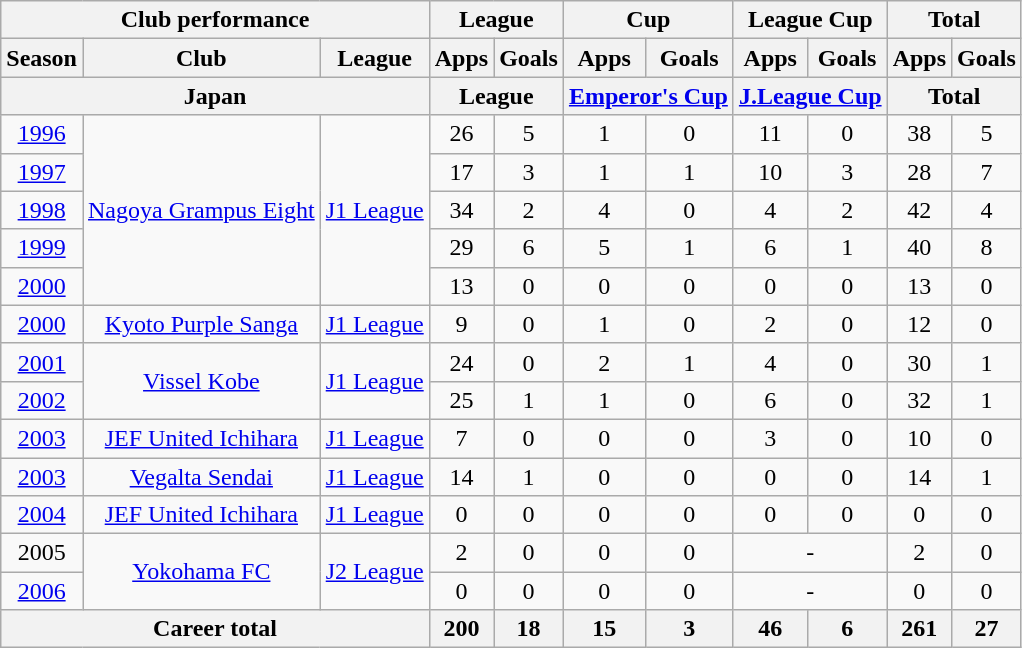<table class="wikitable" style="text-align:center">
<tr>
<th colspan=3>Club performance</th>
<th colspan=2>League</th>
<th colspan=2>Cup</th>
<th colspan=2>League Cup</th>
<th colspan=2>Total</th>
</tr>
<tr>
<th>Season</th>
<th>Club</th>
<th>League</th>
<th>Apps</th>
<th>Goals</th>
<th>Apps</th>
<th>Goals</th>
<th>Apps</th>
<th>Goals</th>
<th>Apps</th>
<th>Goals</th>
</tr>
<tr>
<th colspan=3>Japan</th>
<th colspan=2>League</th>
<th colspan=2><a href='#'>Emperor's Cup</a></th>
<th colspan=2><a href='#'>J.League Cup</a></th>
<th colspan=2>Total</th>
</tr>
<tr>
<td><a href='#'>1996</a></td>
<td rowspan="5"><a href='#'>Nagoya Grampus Eight</a></td>
<td rowspan="5"><a href='#'>J1 League</a></td>
<td>26</td>
<td>5</td>
<td>1</td>
<td>0</td>
<td>11</td>
<td>0</td>
<td>38</td>
<td>5</td>
</tr>
<tr>
<td><a href='#'>1997</a></td>
<td>17</td>
<td>3</td>
<td>1</td>
<td>1</td>
<td>10</td>
<td>3</td>
<td>28</td>
<td>7</td>
</tr>
<tr>
<td><a href='#'>1998</a></td>
<td>34</td>
<td>2</td>
<td>4</td>
<td>0</td>
<td>4</td>
<td>2</td>
<td>42</td>
<td>4</td>
</tr>
<tr>
<td><a href='#'>1999</a></td>
<td>29</td>
<td>6</td>
<td>5</td>
<td>1</td>
<td>6</td>
<td>1</td>
<td>40</td>
<td>8</td>
</tr>
<tr>
<td><a href='#'>2000</a></td>
<td>13</td>
<td>0</td>
<td>0</td>
<td>0</td>
<td>0</td>
<td>0</td>
<td>13</td>
<td>0</td>
</tr>
<tr>
<td><a href='#'>2000</a></td>
<td><a href='#'>Kyoto Purple Sanga</a></td>
<td><a href='#'>J1 League</a></td>
<td>9</td>
<td>0</td>
<td>1</td>
<td>0</td>
<td>2</td>
<td>0</td>
<td>12</td>
<td>0</td>
</tr>
<tr>
<td><a href='#'>2001</a></td>
<td rowspan="2"><a href='#'>Vissel Kobe</a></td>
<td rowspan="2"><a href='#'>J1 League</a></td>
<td>24</td>
<td>0</td>
<td>2</td>
<td>1</td>
<td>4</td>
<td>0</td>
<td>30</td>
<td>1</td>
</tr>
<tr>
<td><a href='#'>2002</a></td>
<td>25</td>
<td>1</td>
<td>1</td>
<td>0</td>
<td>6</td>
<td>0</td>
<td>32</td>
<td>1</td>
</tr>
<tr>
<td><a href='#'>2003</a></td>
<td><a href='#'>JEF United Ichihara</a></td>
<td><a href='#'>J1 League</a></td>
<td>7</td>
<td>0</td>
<td>0</td>
<td>0</td>
<td>3</td>
<td>0</td>
<td>10</td>
<td>0</td>
</tr>
<tr>
<td><a href='#'>2003</a></td>
<td><a href='#'>Vegalta Sendai</a></td>
<td><a href='#'>J1 League</a></td>
<td>14</td>
<td>1</td>
<td>0</td>
<td>0</td>
<td>0</td>
<td>0</td>
<td>14</td>
<td>1</td>
</tr>
<tr>
<td><a href='#'>2004</a></td>
<td><a href='#'>JEF United Ichihara</a></td>
<td><a href='#'>J1 League</a></td>
<td>0</td>
<td>0</td>
<td>0</td>
<td>0</td>
<td>0</td>
<td>0</td>
<td>0</td>
<td>0</td>
</tr>
<tr>
<td>2005</td>
<td rowspan="2"><a href='#'>Yokohama FC</a></td>
<td rowspan="2"><a href='#'>J2 League</a></td>
<td>2</td>
<td>0</td>
<td>0</td>
<td>0</td>
<td colspan="2">-</td>
<td>2</td>
<td>0</td>
</tr>
<tr>
<td><a href='#'>2006</a></td>
<td>0</td>
<td>0</td>
<td>0</td>
<td>0</td>
<td colspan="2">-</td>
<td>0</td>
<td>0</td>
</tr>
<tr>
<th colspan=3>Career total</th>
<th>200</th>
<th>18</th>
<th>15</th>
<th>3</th>
<th>46</th>
<th>6</th>
<th>261</th>
<th>27</th>
</tr>
</table>
